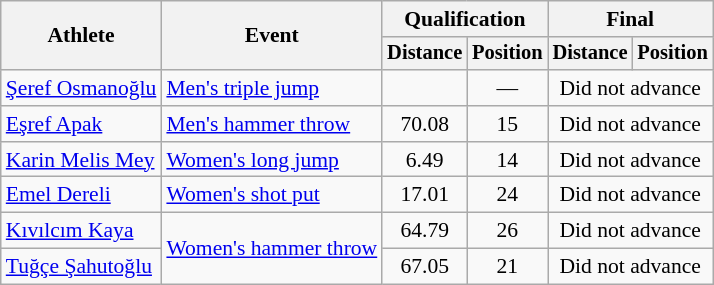<table class=wikitable style="font-size:90%">
<tr>
<th rowspan="2">Athlete</th>
<th rowspan="2">Event</th>
<th colspan="2">Qualification</th>
<th colspan="2">Final</th>
</tr>
<tr style="font-size:95%">
<th>Distance</th>
<th>Position</th>
<th>Distance</th>
<th>Position</th>
</tr>
<tr align=center>
<td align=left><a href='#'>Şeref Osmanoğlu</a></td>
<td align=left><a href='#'>Men's triple jump</a></td>
<td></td>
<td>—</td>
<td colspan=2>Did not advance</td>
</tr>
<tr align=center>
<td align=left><a href='#'>Eşref Apak</a></td>
<td align=left><a href='#'>Men's hammer throw</a></td>
<td>70.08</td>
<td>15</td>
<td colspan=2>Did not advance</td>
</tr>
<tr align=center>
<td align=left><a href='#'>Karin Melis Mey</a></td>
<td align=left><a href='#'>Women's long jump</a></td>
<td>6.49</td>
<td>14</td>
<td colspan=2>Did not advance</td>
</tr>
<tr align=center>
<td align=left><a href='#'>Emel Dereli</a></td>
<td align=left><a href='#'>Women's shot put</a></td>
<td>17.01</td>
<td>24</td>
<td colspan=2>Did not advance</td>
</tr>
<tr align=center>
<td align=left><a href='#'>Kıvılcım Kaya</a></td>
<td align=left rowspan=2><a href='#'>Women's hammer throw</a></td>
<td>64.79</td>
<td>26</td>
<td colspan=2>Did not advance</td>
</tr>
<tr align=center>
<td align=left><a href='#'>Tuğçe Şahutoğlu</a></td>
<td>67.05</td>
<td>21</td>
<td colspan=2>Did not advance</td>
</tr>
</table>
